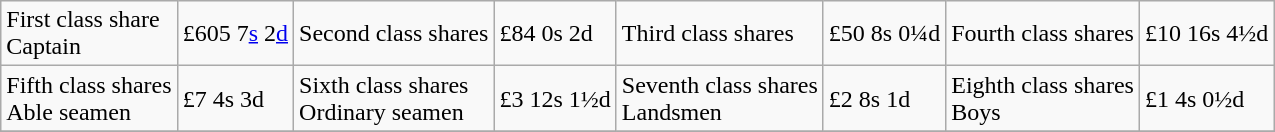<table class="wikitable">
<tr>
<td>First class share<br>Captain</td>
<td>£605 7<a href='#'>s</a> 2<a href='#'>d</a></td>
<td>Second class shares</td>
<td>£84 0s 2d</td>
<td>Third class shares</td>
<td>£50 8s 0¼d</td>
<td>Fourth class shares</td>
<td>£10 16s 4½d</td>
</tr>
<tr>
<td>Fifth class shares<br>Able seamen</td>
<td>£7 4s 3d</td>
<td>Sixth class shares<br>Ordinary seamen</td>
<td>£3 12s 1½d</td>
<td>Seventh class shares<br>Landsmen</td>
<td>£2 8s 1d</td>
<td>Eighth class shares<br>Boys</td>
<td>£1 4s 0½d</td>
</tr>
<tr>
</tr>
</table>
